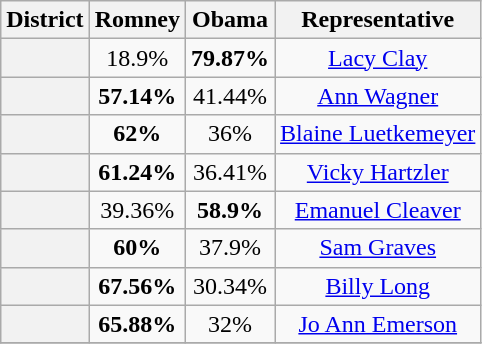<table class=wikitable>
<tr>
<th>District</th>
<th>Romney</th>
<th>Obama</th>
<th>Representative</th>
</tr>
<tr align=center>
<th></th>
<td>18.9%</td>
<td><strong>79.87%</strong></td>
<td><a href='#'>Lacy Clay</a></td>
</tr>
<tr align=center>
<th></th>
<td><strong>57.14%</strong></td>
<td>41.44%</td>
<td><a href='#'>Ann Wagner</a></td>
</tr>
<tr align=center>
<th></th>
<td><strong>62%</strong></td>
<td>36%</td>
<td><a href='#'>Blaine Luetkemeyer</a></td>
</tr>
<tr align=center>
<th></th>
<td><strong>61.24%</strong></td>
<td>36.41%</td>
<td><a href='#'>Vicky Hartzler</a></td>
</tr>
<tr align=center>
<th></th>
<td>39.36%</td>
<td><strong>58.9%</strong></td>
<td><a href='#'>Emanuel Cleaver</a></td>
</tr>
<tr align=center>
<th></th>
<td><strong>60%</strong></td>
<td>37.9%</td>
<td><a href='#'>Sam Graves</a></td>
</tr>
<tr align=center>
<th></th>
<td><strong>67.56%</strong></td>
<td>30.34%</td>
<td><a href='#'>Billy Long</a></td>
</tr>
<tr align=center>
<th></th>
<td><strong>65.88%</strong></td>
<td>32%</td>
<td><a href='#'>Jo Ann Emerson</a></td>
</tr>
<tr align=center>
</tr>
</table>
